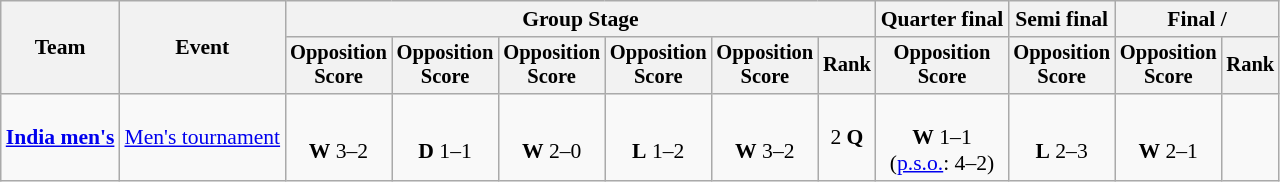<table class="wikitable" style="font-size:90%">
<tr>
<th rowspan=2>Team</th>
<th rowspan=2>Event</th>
<th colspan=6>Group Stage</th>
<th>Quarter final</th>
<th>Semi final</th>
<th colspan=2>Final / </th>
</tr>
<tr style="font-size:95%">
<th>Opposition<br>Score</th>
<th>Opposition<br>Score</th>
<th>Opposition<br>Score</th>
<th>Opposition<br>Score</th>
<th>Opposition<br>Score</th>
<th>Rank</th>
<th>Opposition<br>Score</th>
<th>Opposition<br>Score</th>
<th>Opposition<br>Score</th>
<th>Rank</th>
</tr>
<tr align=center>
<td align=left><strong><a href='#'>India men's</a></strong></td>
<td align=left><a href='#'>Men's tournament</a></td>
<td> <br> <strong>W</strong> 3–2</td>
<td> <br> <strong>D</strong> 1–1</td>
<td> <br> <strong>W</strong> 2–0</td>
<td> <br> <strong>L</strong> 1–2</td>
<td> <br> <strong>W</strong> 3–2</td>
<td>2 <strong>Q</strong></td>
<td> <br> <strong>W</strong> 1–1<br>(<a href='#'>p.s.o.</a>: 4–2)</td>
<td> <br> <strong>L</strong> 2–3</td>
<td> <br> <strong>W</strong> 2–1</td>
<td></td>
</tr>
</table>
